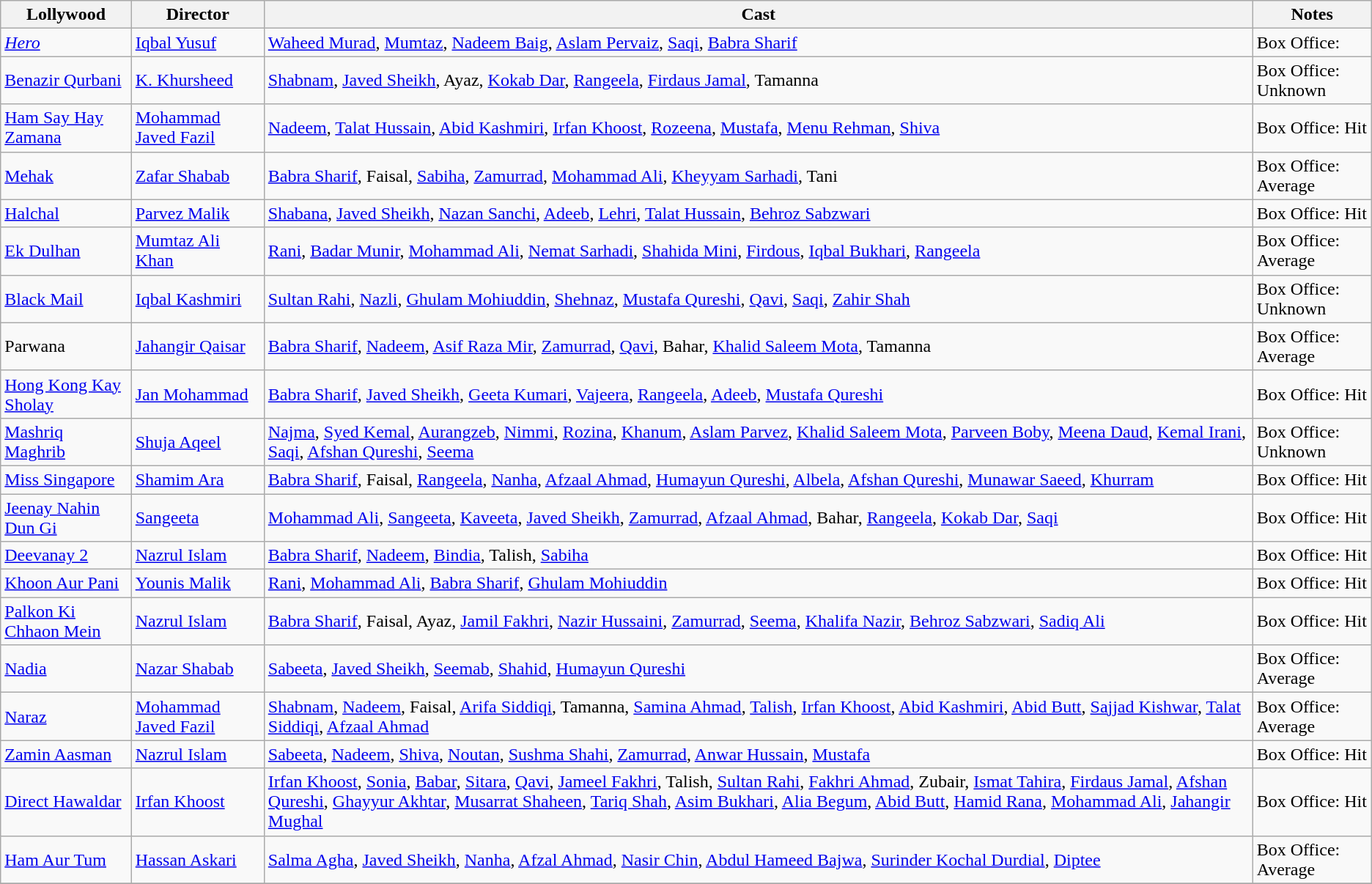<table class="wikitable">
<tr>
<th>Lollywood</th>
<th>Director</th>
<th>Cast</th>
<th>Notes</th>
</tr>
<tr>
<td><em><a href='#'>Hero</a></em></td>
<td><a href='#'>Iqbal Yusuf</a></td>
<td><a href='#'>Waheed Murad</a>, <a href='#'>Mumtaz</a>, <a href='#'>Nadeem Baig</a>, <a href='#'>Aslam Pervaiz</a>, <a href='#'>Saqi</a>, <a href='#'>Babra Sharif</a></td>
<td>Box Office:</td>
</tr>
<tr>
<td><a href='#'>Benazir Qurbani</a></td>
<td><a href='#'>K. Khursheed</a></td>
<td><a href='#'>Shabnam</a>, <a href='#'>Javed Sheikh</a>, Ayaz, <a href='#'>Kokab Dar</a>, <a href='#'>Rangeela</a>, <a href='#'>Firdaus Jamal</a>, Tamanna</td>
<td>Box Office: Unknown</td>
</tr>
<tr>
<td><a href='#'>Ham Say Hay Zamana</a></td>
<td><a href='#'>Mohammad Javed Fazil</a></td>
<td><a href='#'>Nadeem</a>, <a href='#'>Talat Hussain</a>, <a href='#'>Abid Kashmiri</a>, <a href='#'>Irfan Khoost</a>, <a href='#'>Rozeena</a>, <a href='#'>Mustafa</a>, <a href='#'>Menu Rehman</a>, <a href='#'>Shiva</a></td>
<td>Box Office: Hit</td>
</tr>
<tr>
<td><a href='#'>Mehak</a></td>
<td><a href='#'>Zafar Shabab</a></td>
<td><a href='#'>Babra Sharif</a>, Faisal, <a href='#'>Sabiha</a>, <a href='#'>Zamurrad</a>, <a href='#'>Mohammad Ali</a>, <a href='#'>Kheyyam Sarhadi</a>, Tani</td>
<td>Box Office: Average</td>
</tr>
<tr>
<td><a href='#'>Halchal</a></td>
<td><a href='#'>Parvez Malik</a></td>
<td><a href='#'>Shabana</a>, <a href='#'>Javed Sheikh</a>, <a href='#'>Nazan Sanchi</a>, <a href='#'>Adeeb</a>, <a href='#'>Lehri</a>, <a href='#'>Talat Hussain</a>, <a href='#'>Behroz Sabzwari</a></td>
<td>Box Office: Hit</td>
</tr>
<tr>
<td><a href='#'>Ek Dulhan</a></td>
<td><a href='#'>Mumtaz Ali Khan</a></td>
<td><a href='#'>Rani</a>, <a href='#'>Badar Munir</a>, <a href='#'>Mohammad Ali</a>, <a href='#'>Nemat Sarhadi</a>, <a href='#'>Shahida Mini</a>, <a href='#'>Firdous</a>, <a href='#'>Iqbal Bukhari</a>, <a href='#'>Rangeela</a></td>
<td>Box Office: Average</td>
</tr>
<tr>
<td><a href='#'>Black Mail</a></td>
<td><a href='#'>Iqbal Kashmiri</a></td>
<td><a href='#'>Sultan Rahi</a>, <a href='#'>Nazli</a>, <a href='#'>Ghulam Mohiuddin</a>, <a href='#'>Shehnaz</a>, <a href='#'>Mustafa Qureshi</a>, <a href='#'>Qavi</a>, <a href='#'>Saqi</a>, <a href='#'>Zahir Shah</a></td>
<td>Box Office: Unknown</td>
</tr>
<tr>
<td>Parwana</td>
<td><a href='#'>Jahangir Qaisar</a></td>
<td><a href='#'>Babra Sharif</a>, <a href='#'>Nadeem</a>, <a href='#'>Asif Raza Mir</a>, <a href='#'>Zamurrad</a>, <a href='#'>Qavi</a>, Bahar, <a href='#'>Khalid Saleem Mota</a>, Tamanna</td>
<td>Box Office: Average</td>
</tr>
<tr>
<td><a href='#'>Hong Kong Kay Sholay</a></td>
<td><a href='#'>Jan Mohammad</a></td>
<td><a href='#'>Babra Sharif</a>, <a href='#'>Javed Sheikh</a>, <a href='#'>Geeta Kumari</a>, <a href='#'>Vajeera</a>, <a href='#'>Rangeela</a>, <a href='#'>Adeeb</a>, <a href='#'>Mustafa Qureshi</a></td>
<td>Box Office: Hit</td>
</tr>
<tr>
<td><a href='#'>Mashriq Maghrib</a></td>
<td><a href='#'>Shuja Aqeel</a></td>
<td><a href='#'>Najma</a>, <a href='#'>Syed Kemal</a>, <a href='#'>Aurangzeb</a>, <a href='#'>Nimmi</a>, <a href='#'>Rozina</a>, <a href='#'>Khanum</a>, <a href='#'>Aslam Parvez</a>, <a href='#'>Khalid Saleem Mota</a>, <a href='#'>Parveen Boby</a>, <a href='#'>Meena Daud</a>, <a href='#'>Kemal Irani</a>, <a href='#'>Saqi</a>, <a href='#'>Afshan Qureshi</a>, <a href='#'>Seema</a></td>
<td>Box Office: Unknown</td>
</tr>
<tr>
<td><a href='#'>Miss Singapore</a></td>
<td><a href='#'>Shamim Ara</a></td>
<td><a href='#'>Babra Sharif</a>, Faisal, <a href='#'>Rangeela</a>, <a href='#'>Nanha</a>, <a href='#'>Afzaal Ahmad</a>, <a href='#'>Humayun Qureshi</a>, <a href='#'>Albela</a>, <a href='#'>Afshan Qureshi</a>, <a href='#'>Munawar Saeed</a>, <a href='#'>Khurram</a></td>
<td>Box Office: Hit</td>
</tr>
<tr>
<td><a href='#'>Jeenay Nahin Dun Gi</a></td>
<td><a href='#'>Sangeeta</a></td>
<td><a href='#'>Mohammad Ali</a>, <a href='#'>Sangeeta</a>, <a href='#'>Kaveeta</a>, <a href='#'>Javed Sheikh</a>, <a href='#'>Zamurrad</a>, <a href='#'>Afzaal Ahmad</a>, Bahar, <a href='#'>Rangeela</a>, <a href='#'>Kokab Dar</a>, <a href='#'>Saqi</a></td>
<td>Box Office: Hit</td>
</tr>
<tr>
<td><a href='#'>Deevanay 2</a></td>
<td><a href='#'>Nazrul Islam</a></td>
<td><a href='#'>Babra Sharif</a>, <a href='#'>Nadeem</a>, <a href='#'>Bindia</a>, Talish, <a href='#'>Sabiha</a></td>
<td>Box Office: Hit</td>
</tr>
<tr>
<td><a href='#'>Khoon Aur Pani</a></td>
<td><a href='#'>Younis Malik</a></td>
<td><a href='#'>Rani</a>, <a href='#'>Mohammad Ali</a>, <a href='#'>Babra Sharif</a>, <a href='#'>Ghulam Mohiuddin</a></td>
<td>Box Office: Hit</td>
</tr>
<tr>
<td><a href='#'>Palkon Ki Chhaon Mein</a></td>
<td><a href='#'>Nazrul Islam</a></td>
<td><a href='#'>Babra Sharif</a>, Faisal, Ayaz, <a href='#'>Jamil Fakhri</a>, <a href='#'>Nazir Hussaini</a>, <a href='#'>Zamurrad</a>, <a href='#'>Seema</a>, <a href='#'>Khalifa Nazir</a>, <a href='#'>Behroz Sabzwari</a>, <a href='#'>Sadiq Ali</a></td>
<td>Box Office: Hit</td>
</tr>
<tr>
<td><a href='#'>Nadia</a></td>
<td><a href='#'>Nazar Shabab</a></td>
<td><a href='#'>Sabeeta</a>, <a href='#'>Javed Sheikh</a>, <a href='#'>Seemab</a>, <a href='#'>Shahid</a>, <a href='#'>Humayun Qureshi</a></td>
<td>Box Office: Average</td>
</tr>
<tr>
<td><a href='#'>Naraz</a></td>
<td><a href='#'>Mohammad Javed Fazil</a></td>
<td><a href='#'>Shabnam</a>, <a href='#'>Nadeem</a>, Faisal, <a href='#'>Arifa Siddiqi</a>, Tamanna, <a href='#'>Samina Ahmad</a>, <a href='#'>Talish</a>, <a href='#'>Irfan Khoost</a>, <a href='#'>Abid Kashmiri</a>, <a href='#'>Abid Butt</a>, <a href='#'>Sajjad Kishwar</a>, <a href='#'>Talat Siddiqi</a>, <a href='#'>Afzaal Ahmad</a></td>
<td>Box Office: Average</td>
</tr>
<tr>
<td><a href='#'>Zamin Aasman</a></td>
<td><a href='#'>Nazrul Islam</a></td>
<td><a href='#'>Sabeeta</a>, <a href='#'>Nadeem</a>, <a href='#'>Shiva</a>, <a href='#'>Noutan</a>, <a href='#'>Sushma Shahi</a>, <a href='#'>Zamurrad</a>, <a href='#'>Anwar Hussain</a>, <a href='#'>Mustafa</a></td>
<td>Box Office: Hit</td>
</tr>
<tr>
<td><a href='#'>Direct Hawaldar</a></td>
<td><a href='#'>Irfan Khoost</a></td>
<td><a href='#'>Irfan Khoost</a>, <a href='#'>Sonia</a>, <a href='#'>Babar</a>, <a href='#'>Sitara</a>, <a href='#'>Qavi</a>, <a href='#'>Jameel Fakhri</a>, Talish, <a href='#'>Sultan Rahi</a>, <a href='#'>Fakhri Ahmad</a>, Zubair, <a href='#'>Ismat Tahira</a>, <a href='#'>Firdaus Jamal</a>, <a href='#'>Afshan Qureshi</a>, <a href='#'>Ghayyur Akhtar</a>, <a href='#'>Musarrat Shaheen</a>, <a href='#'>Tariq Shah</a>, <a href='#'>Asim Bukhari</a>, <a href='#'>Alia Begum</a>, <a href='#'>Abid Butt</a>, <a href='#'>Hamid Rana</a>, <a href='#'>Mohammad Ali</a>, <a href='#'>Jahangir Mughal</a></td>
<td>Box Office: Hit</td>
</tr>
<tr>
<td><a href='#'>Ham Aur Tum</a></td>
<td><a href='#'>Hassan Askari</a></td>
<td><a href='#'>Salma Agha</a>, <a href='#'>Javed Sheikh</a>, <a href='#'>Nanha</a>, <a href='#'>Afzal Ahmad</a>, <a href='#'>Nasir Chin</a>, <a href='#'>Abdul Hameed Bajwa</a>, <a href='#'>Surinder Kochal Durdial</a>, <a href='#'>Diptee</a></td>
<td>Box Office: Average</td>
</tr>
<tr>
</tr>
</table>
